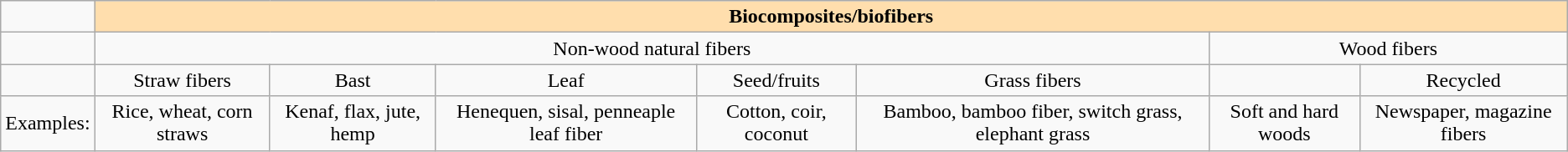<table class=wikitable style="text-align: center;">
<tr>
<td></td>
<th colspan="7" style="background: #ffdead;">Biocomposites/biofibers</th>
</tr>
<tr>
<td></td>
<td colspan=5>Non-wood natural fibers</td>
<td colspan=2>Wood fibers</td>
</tr>
<tr>
<td></td>
<td>Straw fibers</td>
<td>Bast</td>
<td>Leaf</td>
<td>Seed/fruits</td>
<td>Grass fibers</td>
<td></td>
<td>Recycled</td>
</tr>
<tr>
<td>Examples:</td>
<td>Rice, wheat, corn straws</td>
<td>Kenaf, flax, jute, hemp</td>
<td>Henequen, sisal, penneaple leaf fiber</td>
<td>Cotton, coir, coconut</td>
<td>Bamboo, bamboo fiber, switch grass, elephant grass</td>
<td>Soft and hard woods</td>
<td>Newspaper, magazine fibers</td>
</tr>
</table>
